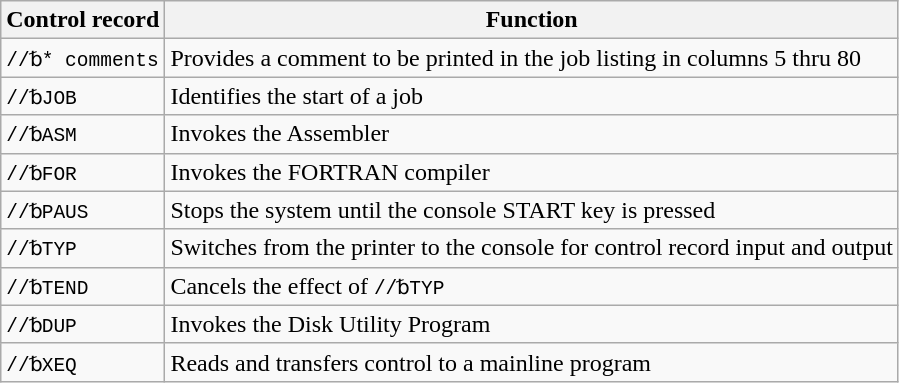<table class="wikitable">
<tr>
<th>Control record</th>
<th>Function</th>
</tr>
<tr>
<td><code>//␢* comments</code></td>
<td>Provides a comment to be printed in the job listing in columns 5 thru 80</td>
</tr>
<tr>
<td><code>//␢JOB</code></td>
<td>Identifies the start of a job</td>
</tr>
<tr>
<td><code>//␢ASM</code></td>
<td>Invokes the Assembler</td>
</tr>
<tr>
<td><code>//␢FOR</code></td>
<td>Invokes the FORTRAN compiler</td>
</tr>
<tr>
<td><code>//␢PAUS</code></td>
<td>Stops the system until the console START key is pressed</td>
</tr>
<tr>
<td><code>//␢TYP</code></td>
<td>Switches from the printer to the console for control record input and output</td>
</tr>
<tr>
<td><code>//␢TEND</code></td>
<td>Cancels the effect of <code>//␢TYP</code></td>
</tr>
<tr>
<td><code>//␢DUP</code></td>
<td>Invokes the Disk Utility Program</td>
</tr>
<tr>
<td><code>//␢XEQ</code></td>
<td>Reads and transfers control to a mainline program</td>
</tr>
</table>
